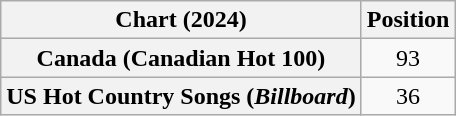<table class="wikitable sortable plainrowheaders" style="text-align:center">
<tr>
<th scope="col">Chart (2024)</th>
<th scope="col">Position</th>
</tr>
<tr>
<th scope="row">Canada (Canadian Hot 100)</th>
<td>93</td>
</tr>
<tr>
<th scope="row">US Hot Country Songs (<em>Billboard</em>)</th>
<td>36</td>
</tr>
</table>
